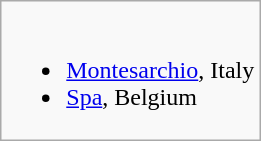<table class="wikitable">
<tr valign="top">
<td><br><ul><li> <a href='#'>Montesarchio</a>, Italy</li><li> <a href='#'>Spa</a>, Belgium</li></ul></td>
</tr>
</table>
